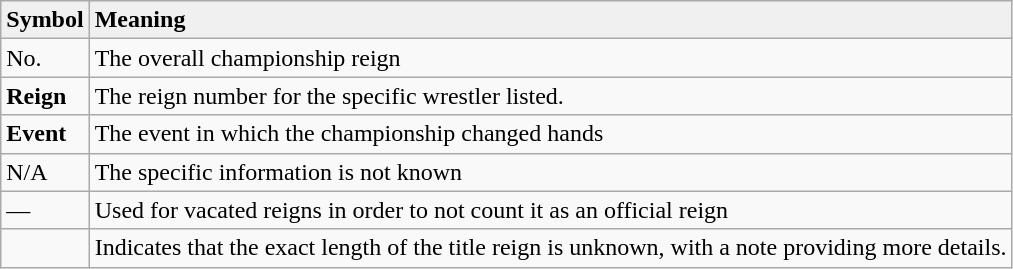<table class="wikitable">
<tr>
<td style="background: #f0f0f0;"><strong>Symbol</strong></td>
<td style="background: #f0f0f0;"><strong>Meaning</strong></td>
</tr>
<tr>
<td>No.</td>
<td>The overall championship reign</td>
</tr>
<tr>
<td><strong>Reign</strong></td>
<td>The reign number for the specific wrestler listed.</td>
</tr>
<tr>
<td><strong>Event</strong></td>
<td>The event in which the championship changed hands</td>
</tr>
<tr>
<td>N/A</td>
<td>The specific information is not known</td>
</tr>
<tr>
<td>—</td>
<td>Used for vacated reigns in order to not count it as an official reign</td>
</tr>
<tr>
<td></td>
<td>Indicates that the exact length of the title reign is unknown, with a note providing more details.</td>
</tr>
</table>
